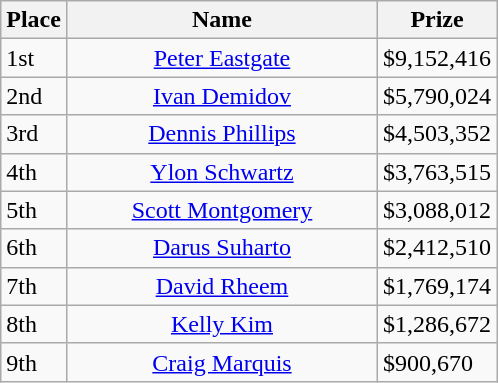<table class="wikitable">
<tr>
<th>Place</th>
<th width="200">Name</th>
<th>Prize</th>
</tr>
<tr>
<td>1st</td>
<td align=center><a href='#'>Peter Eastgate</a></td>
<td>$9,152,416</td>
</tr>
<tr>
<td>2nd</td>
<td align=center><a href='#'>Ivan Demidov</a></td>
<td>$5,790,024</td>
</tr>
<tr>
<td>3rd</td>
<td align=center><a href='#'>Dennis Phillips</a></td>
<td>$4,503,352</td>
</tr>
<tr>
<td>4th</td>
<td align=center><a href='#'>Ylon Schwartz</a></td>
<td>$3,763,515</td>
</tr>
<tr>
<td>5th</td>
<td align=center><a href='#'>Scott Montgomery</a></td>
<td>$3,088,012</td>
</tr>
<tr>
<td>6th</td>
<td align=center><a href='#'>Darus Suharto</a></td>
<td>$2,412,510</td>
</tr>
<tr>
<td>7th</td>
<td align=center><a href='#'>David Rheem</a></td>
<td>$1,769,174</td>
</tr>
<tr>
<td>8th</td>
<td align=center><a href='#'>Kelly Kim</a></td>
<td>$1,286,672</td>
</tr>
<tr>
<td>9th</td>
<td align=center><a href='#'>Craig Marquis</a></td>
<td>$900,670</td>
</tr>
</table>
